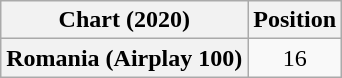<table class="wikitable plainrowheaders" style="text-align:center">
<tr>
<th scope="col">Chart (2020)</th>
<th scope="col">Position</th>
</tr>
<tr>
<th scope="row">Romania (Airplay 100)</th>
<td>16</td>
</tr>
</table>
